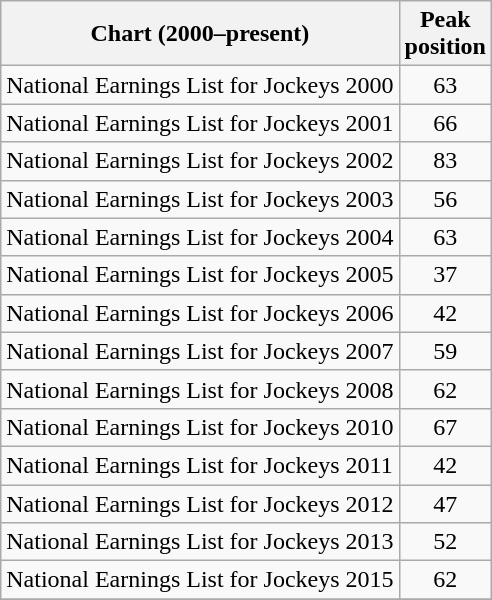<table class="wikitable sortable">
<tr>
<th>Chart (2000–present)</th>
<th>Peak<br>position</th>
</tr>
<tr>
<td>National Earnings List for Jockeys 2000</td>
<td style="text-align:center;">63</td>
</tr>
<tr>
<td>National Earnings List for Jockeys 2001</td>
<td style="text-align:center;">66</td>
</tr>
<tr>
<td>National Earnings List for Jockeys 2002</td>
<td style="text-align:center;">83</td>
</tr>
<tr>
<td>National Earnings List for Jockeys 2003</td>
<td style="text-align:center;">56</td>
</tr>
<tr>
<td>National Earnings List for Jockeys 2004</td>
<td style="text-align:center;">63</td>
</tr>
<tr>
<td>National Earnings List for Jockeys 2005</td>
<td style="text-align:center;">37</td>
</tr>
<tr>
<td>National Earnings List for Jockeys 2006</td>
<td style="text-align:center;">42</td>
</tr>
<tr>
<td>National Earnings List for Jockeys 2007</td>
<td style="text-align:center;">59</td>
</tr>
<tr>
<td>National Earnings List for Jockeys 2008</td>
<td style="text-align:center;">62</td>
</tr>
<tr>
<td>National Earnings List for Jockeys 2010</td>
<td style="text-align:center;">67</td>
</tr>
<tr>
<td>National Earnings List for Jockeys 2011</td>
<td style="text-align:center;">42</td>
</tr>
<tr>
<td>National Earnings List for Jockeys 2012</td>
<td style="text-align:center;">47</td>
</tr>
<tr>
<td>National Earnings List for Jockeys 2013</td>
<td style="text-align:center;">52</td>
</tr>
<tr>
<td>National Earnings List for Jockeys 2015</td>
<td style="text-align:center;">62</td>
</tr>
<tr>
</tr>
</table>
